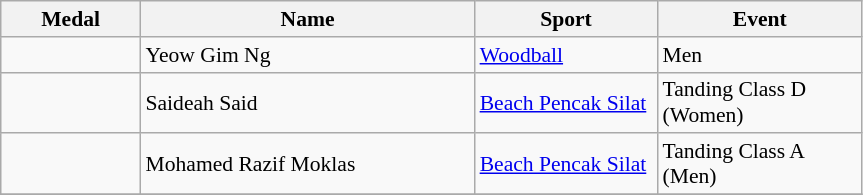<table class=wikitable style="font-size:90%">
<tr>
<th style="width:6em">Medal</th>
<th style="width:15em">Name</th>
<th style="width:8em">Sport</th>
<th style="width:9em">Event</th>
</tr>
<tr>
<td></td>
<td>Yeow Gim Ng</td>
<td><a href='#'>Woodball</a></td>
<td>Men</td>
</tr>
<tr>
<td></td>
<td>Saideah Said</td>
<td><a href='#'>Beach Pencak Silat</a></td>
<td>Tanding Class D (Women)</td>
</tr>
<tr>
<td></td>
<td>Mohamed Razif Moklas</td>
<td><a href='#'>Beach Pencak Silat</a></td>
<td>Tanding Class A (Men)</td>
</tr>
<tr>
</tr>
</table>
